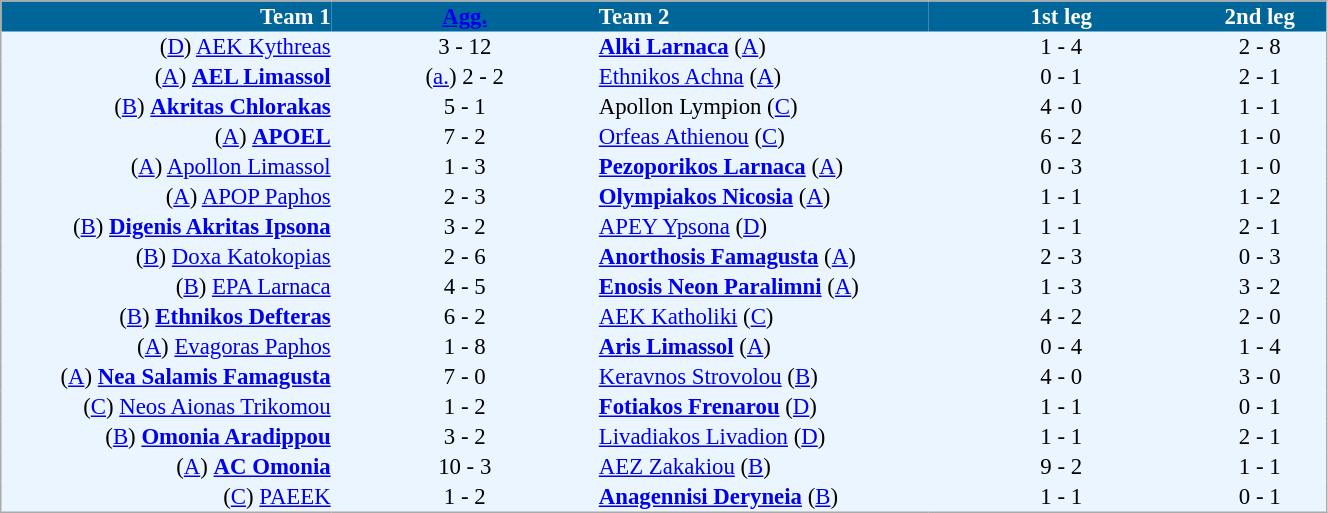<table cellspacing="0" style="background: #EBF5FF; border: 1px #aaa solid; border-collapse: collapse; font-size: 95%;" width=70%>
<tr bgcolor=#006699 style="color:white;">
<th width=25% align="right">Team 1</th>
<th width=20% align="center"><a href='#'>Agg.</a></th>
<th width=25% align="left">Team 2</th>
<th width=20% align="center">1st leg</th>
<th width=20% align="center">2nd leg</th>
</tr>
<tr>
<td align=right>(<a href='#'>D</a>) <a href='#'>AEK Kythreas</a></td>
<td align=center>3 - 12</td>
<td align=left><strong><a href='#'>Alki Larnaca</a></strong> (<a href='#'>A</a>)</td>
<td align=center>1 - 4</td>
<td align=center>2 - 8</td>
</tr>
<tr>
<td align=right>(<a href='#'>A</a>) <strong><a href='#'>AEL Limassol</a></strong></td>
<td align=center>(<a href='#'>a.</a>) 2 - 2</td>
<td align=left><a href='#'>Ethnikos Achna</a> (<a href='#'>A</a>)</td>
<td align=center>0 - 1</td>
<td align=center>2 - 1</td>
</tr>
<tr>
<td align=right>(<a href='#'>B</a>) <strong><a href='#'>Akritas Chlorakas</a></strong></td>
<td align=center>5 - 1</td>
<td align=left>Apollon Lympion (<a href='#'>C</a>)</td>
<td align=center>4 - 0</td>
<td align=center>1 - 1</td>
</tr>
<tr>
<td align=right>(<a href='#'>A</a>) <strong><a href='#'>APOEL</a></strong></td>
<td align=center>7 - 2</td>
<td align=left><a href='#'>Orfeas Athienou</a> (<a href='#'>C</a>)</td>
<td align=center>6 - 2</td>
<td align=center>1 - 0</td>
</tr>
<tr>
<td align=right>(<a href='#'>A</a>) <a href='#'>Apollon Limassol</a></td>
<td align=center>1 - 3</td>
<td align=left><strong><a href='#'>Pezoporikos Larnaca</a></strong> (<a href='#'>A</a>)</td>
<td align=center>0 - 3</td>
<td align=center>1 - 0</td>
</tr>
<tr>
<td align=right>(<a href='#'>A</a>) <a href='#'>APOP Paphos</a></td>
<td align="center">2 - 3</td>
<td align=left><strong><a href='#'>Olympiakos Nicosia</a></strong> (<a href='#'>A</a>)</td>
<td align=center>1 - 1</td>
<td align=center>1 - 2</td>
</tr>
<tr>
<td align=right>(<a href='#'>B</a>) <strong><a href='#'>Digenis Akritas Ipsona</a></strong></td>
<td align=center>3 - 2</td>
<td align=left><a href='#'>APEY Ypsona</a> (<a href='#'>D</a>)</td>
<td align=center>1 - 1</td>
<td align=center>2 - 1</td>
</tr>
<tr>
<td align=right>(<a href='#'>B</a>) <a href='#'>Doxa Katokopias</a></td>
<td align="center">2 - 6</td>
<td align=left><strong><a href='#'>Anorthosis Famagusta</a></strong> (<a href='#'>A</a>)</td>
<td align=center>2 - 3</td>
<td align=center>0 - 3</td>
</tr>
<tr>
<td align=right>(<a href='#'>B</a>) <a href='#'>EPA Larnaca</a></td>
<td align=center>4 - 5</td>
<td align=left><strong><a href='#'>Enosis Neon Paralimni</a></strong> (<a href='#'>A</a>)</td>
<td align=center>1 - 3</td>
<td align=center>3 - 2</td>
</tr>
<tr>
<td align=right>(<a href='#'>B</a>) <strong><a href='#'>Ethnikos Defteras</a></strong></td>
<td align=center>6 - 2</td>
<td align=left><a href='#'>AEK Katholiki</a> (<a href='#'>C</a>)</td>
<td align=center>4 - 2</td>
<td align=center>2 - 0</td>
</tr>
<tr>
<td align=right>(<a href='#'>A</a>) <a href='#'>Evagoras Paphos</a></td>
<td align=center>1 - 8</td>
<td align=left><strong><a href='#'>Aris Limassol</a></strong> (<a href='#'>A</a>)</td>
<td align=center>0 - 4</td>
<td align=center>1 - 4</td>
</tr>
<tr>
<td align=right>(<a href='#'>A</a>) <strong><a href='#'>Nea Salamis Famagusta</a></strong></td>
<td align=center>7 - 0</td>
<td align=left><a href='#'>Keravnos Strovolou</a> (<a href='#'>B</a>)</td>
<td align=center>4 - 0</td>
<td align=center>3 - 0</td>
</tr>
<tr>
<td align=right>(<a href='#'>C</a>) <a href='#'>Neos Aionas Trikomou</a></td>
<td align=center>1 - 2</td>
<td align=left><strong><a href='#'>Fotiakos Frenarou</a></strong> (<a href='#'>D</a>)</td>
<td align=center>1 - 1</td>
<td align=center>0 - 1</td>
</tr>
<tr>
<td align=right>(<a href='#'>B</a>) <strong><a href='#'>Omonia Aradippou</a></strong></td>
<td align=center>3 - 2</td>
<td align=left><a href='#'>Livadiakos Livadion</a> (<a href='#'>D</a>)</td>
<td align=center>1 - 1</td>
<td align=center>2 - 1</td>
</tr>
<tr>
<td align=right>(<a href='#'>A</a>) <strong><a href='#'>AC Omonia</a></strong></td>
<td align=center>10 - 3</td>
<td align=left><a href='#'>AEZ Zakakiou</a> (<a href='#'>B</a>)</td>
<td align=center>9 - 2</td>
<td align=center>1 - 1</td>
</tr>
<tr>
<td align=right>(<a href='#'>C</a>) <a href='#'>PAEEK</a></td>
<td align=center>1 - 2</td>
<td align=left><strong><a href='#'>Anagennisi Deryneia</a></strong> (<a href='#'>B</a>)</td>
<td align=center>1 - 1</td>
<td align=center>0 - 1</td>
</tr>
<tr>
</tr>
</table>
